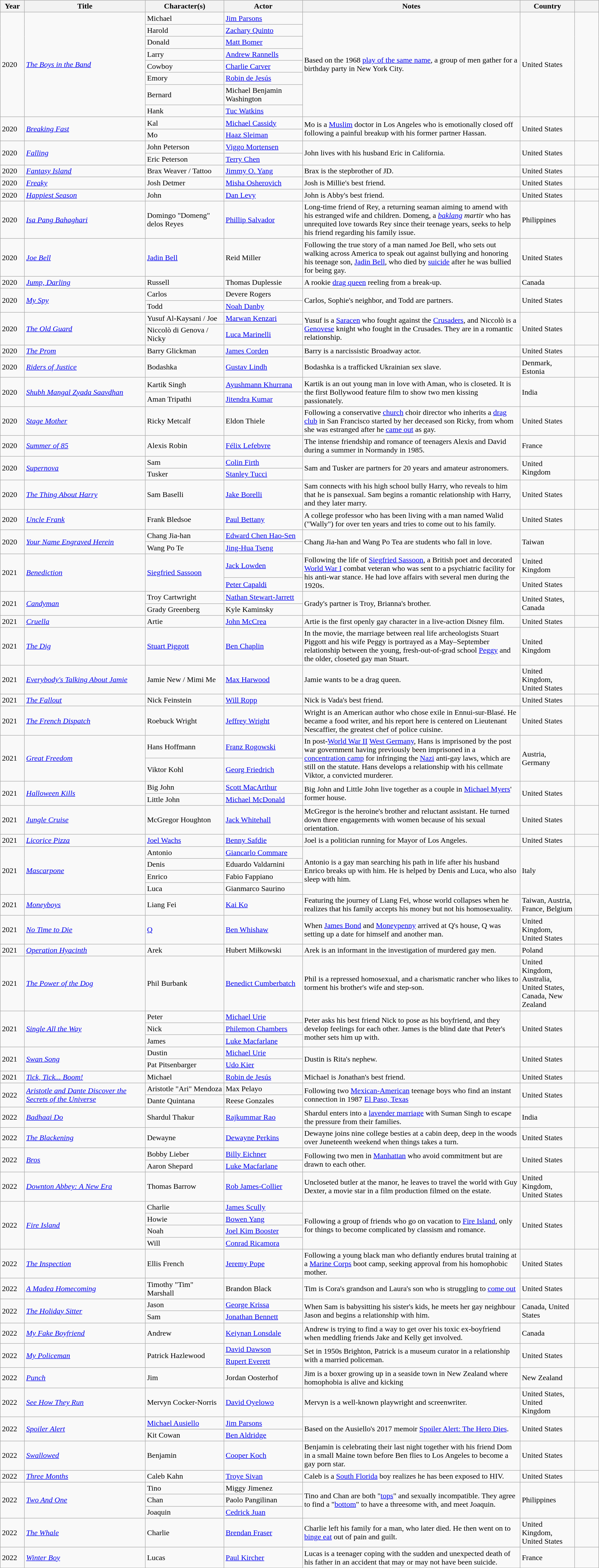<table class="wikitable sortable" style="width: 100%">
<tr>
<th style="width:4%;">Year</th>
<th style="width:20%;">Title</th>
<th style="width:13%;">Character(s)</th>
<th style="width:13%;">Actor</th>
<th style="width:36%;">Notes</th>
<th style="width:9%;">Country</th>
<th style="width:4%;" class="unsortable"></th>
</tr>
<tr>
<td rowspan="8">2020</td>
<td rowspan="8"><em><a href='#'>The Boys in the Band</a></em></td>
<td>Michael</td>
<td><a href='#'>Jim Parsons</a></td>
<td rowspan="8">Based on the 1968 <a href='#'>play of the same name</a>, a group of men gather for a birthday party in New York City.</td>
<td rowspan="8">United States</td>
<td rowspan="8"></td>
</tr>
<tr>
<td>Harold</td>
<td><a href='#'>Zachary Quinto</a></td>
</tr>
<tr>
<td>Donald</td>
<td><a href='#'>Matt Bomer</a></td>
</tr>
<tr>
<td>Larry</td>
<td><a href='#'>Andrew Rannells</a></td>
</tr>
<tr>
<td>Cowboy</td>
<td><a href='#'>Charlie Carver</a></td>
</tr>
<tr>
<td>Emory</td>
<td><a href='#'>Robin de Jesús</a></td>
</tr>
<tr>
<td>Bernard</td>
<td>Michael Benjamin Washington</td>
</tr>
<tr>
<td>Hank</td>
<td><a href='#'>Tuc Watkins</a></td>
</tr>
<tr>
<td rowspan="2">2020</td>
<td rowspan="2"><em><a href='#'>Breaking Fast</a></em></td>
<td>Kal</td>
<td><a href='#'>Michael Cassidy</a></td>
<td rowspan="2">Mo is a <a href='#'>Muslim</a> doctor in Los Angeles who is emotionally closed off following a painful breakup with his former partner Hassan.</td>
<td rowspan="2">United States</td>
<td rowspan="2"></td>
</tr>
<tr>
<td>Mo</td>
<td><a href='#'>Haaz Sleiman</a></td>
</tr>
<tr>
<td rowspan="2">2020</td>
<td rowspan="2"><em><a href='#'>Falling</a></em></td>
<td>John Peterson</td>
<td><a href='#'>Viggo Mortensen</a></td>
<td rowspan="2">John lives with his husband Eric in California.</td>
<td rowspan="2">United States</td>
<td rowspan="2"></td>
</tr>
<tr>
<td>Eric Peterson</td>
<td><a href='#'>Terry Chen</a></td>
</tr>
<tr>
<td>2020</td>
<td><em><a href='#'>Fantasy Island</a></em></td>
<td>Brax Weaver / Tattoo</td>
<td><a href='#'>Jimmy O. Yang</a></td>
<td>Brax is the stepbrother of JD.</td>
<td>United States</td>
<td></td>
</tr>
<tr>
<td>2020</td>
<td><em><a href='#'>Freaky</a></em></td>
<td>Josh Detmer</td>
<td><a href='#'>Misha Osherovich</a></td>
<td>Josh is Millie's best friend.</td>
<td>United States</td>
<td></td>
</tr>
<tr>
<td>2020</td>
<td><em><a href='#'>Happiest Season</a></em></td>
<td>John</td>
<td><a href='#'>Dan Levy</a></td>
<td>John is Abby's best friend.</td>
<td>United States</td>
<td></td>
</tr>
<tr>
<td>2020</td>
<td><em><a href='#'>Isa Pang Bahaghari</a></em></td>
<td>Domingo "Domeng" delos Reyes</td>
<td><a href='#'>Phillip Salvador</a></td>
<td>Long-time friend of Rey, a returning seaman aiming to amend with his estranged wife and children. Domeng, a <em><a href='#'>baklang</a> martir</em> who has unrequited love towards Rey since their teenage years, seeks to help his friend regarding his family issue.</td>
<td>Philippines</td>
<td></td>
</tr>
<tr>
<td>2020</td>
<td><em><a href='#'>Joe Bell</a></em></td>
<td><a href='#'>Jadin Bell</a></td>
<td>Reid Miller</td>
<td>Following the true story of a man named Joe Bell, who sets out walking across America to speak out against bullying and honoring his teenage son, <a href='#'>Jadin Bell</a>, who died by <a href='#'>suicide</a> after he was bullied for being gay.</td>
<td>United States</td>
<td></td>
</tr>
<tr>
<td>2020</td>
<td><em><a href='#'>Jump, Darling</a></em></td>
<td>Russell</td>
<td>Thomas Duplessie</td>
<td>A rookie <a href='#'>drag queen</a> reeling from a break-up.</td>
<td>Canada</td>
<td></td>
</tr>
<tr>
<td rowspan="2">2020</td>
<td rowspan="2"><em><a href='#'>My Spy</a></em></td>
<td>Carlos</td>
<td>Devere Rogers</td>
<td rowspan="2">Carlos, Sophie's neighbor, and Todd are partners.</td>
<td rowspan="2">United States</td>
<td rowspan="2"></td>
</tr>
<tr>
<td>Todd</td>
<td><a href='#'>Noah Danby</a></td>
</tr>
<tr>
<td rowspan="2">2020</td>
<td rowspan="2"><em><a href='#'>The Old Guard</a></em></td>
<td>Yusuf Al-Kaysani / Joe</td>
<td><a href='#'>Marwan Kenzari</a></td>
<td rowspan="2">Yusuf is a <a href='#'>Saracen</a> who fought against the <a href='#'>Crusaders</a>, and Niccolò is a <a href='#'>Genovese</a> knight who fought in the Crusades. They are in a romantic relationship.</td>
<td rowspan="2">United States</td>
<td rowspan="2"></td>
</tr>
<tr>
<td>Niccolò di Genova / Nicky</td>
<td><a href='#'>Luca Marinelli</a></td>
</tr>
<tr>
<td>2020</td>
<td><em><a href='#'>The Prom</a></em></td>
<td>Barry Glickman</td>
<td><a href='#'>James Corden</a></td>
<td>Barry is a narcissistic Broadway actor.</td>
<td>United States</td>
<td></td>
</tr>
<tr>
<td>2020</td>
<td><em><a href='#'>Riders of Justice</a></em></td>
<td>Bodashka</td>
<td><a href='#'>Gustav Lindh</a></td>
<td>Bodashka is a trafficked Ukrainian sex slave.</td>
<td>Denmark, Estonia</td>
<td></td>
</tr>
<tr>
<td rowspan="2">2020</td>
<td rowspan="2"><em><a href='#'>Shubh Mangal Zyada Saavdhan</a></em></td>
<td>Kartik Singh</td>
<td><a href='#'>Ayushmann Khurrana</a></td>
<td rowspan="2">Kartik is an out young man in love with Aman, who is closeted. It is the first Bollywood feature film to show two men kissing passionately.</td>
<td rowspan="2">India</td>
<td rowspan="2"></td>
</tr>
<tr>
<td>Aman Tripathi</td>
<td><a href='#'>Jitendra Kumar</a></td>
</tr>
<tr>
<td>2020</td>
<td><em><a href='#'>Stage Mother</a></em></td>
<td>Ricky Metcalf</td>
<td>Eldon Thiele</td>
<td>Following a conservative <a href='#'>church</a> choir director who inherits a <a href='#'>drag club</a> in San Francisco started by her deceased son Ricky, from whom she was estranged after he <a href='#'>came out</a> as gay.</td>
<td>United States</td>
<td></td>
</tr>
<tr>
<td>2020</td>
<td><em><a href='#'>Summer of 85</a></em></td>
<td>Alexis Robin</td>
<td><a href='#'>Félix Lefebvre</a></td>
<td>The intense friendship and romance of teenagers Alexis and David during a summer in Normandy in 1985.</td>
<td>France</td>
<td></td>
</tr>
<tr>
<td rowspan="2">2020</td>
<td rowspan="2"><em><a href='#'>Supernova</a></em></td>
<td>Sam</td>
<td><a href='#'>Colin Firth</a></td>
<td rowspan="2">Sam and Tusker are partners for 20 years and amateur astronomers.</td>
<td rowspan="2">United Kingdom</td>
<td rowspan="2"></td>
</tr>
<tr>
<td>Tusker</td>
<td><a href='#'>Stanley Tucci</a></td>
</tr>
<tr>
<td>2020</td>
<td><em><a href='#'>The Thing About Harry</a></em></td>
<td>Sam Baselli</td>
<td><a href='#'>Jake Borelli</a></td>
<td>Sam connects with his high school bully Harry, who reveals to him that he is pansexual. Sam begins a romantic relationship with Harry, and they later marry.</td>
<td>United States</td>
<td></td>
</tr>
<tr>
<td>2020</td>
<td><em><a href='#'>Uncle Frank</a></em></td>
<td>Frank Bledsoe</td>
<td><a href='#'>Paul Bettany</a></td>
<td>A college professor who has been living with a man named Walid ("Wally") for over ten years and tries to come out to his family.</td>
<td>United States</td>
<td></td>
</tr>
<tr>
<td rowspan="2">2020</td>
<td rowspan="2"><em><a href='#'>Your Name Engraved Herein</a></em></td>
<td>Chang Jia-han</td>
<td><a href='#'>Edward Chen Hao-Sen</a></td>
<td rowspan="2">Chang Jia-han and Wang Po Tea are students who fall in love.</td>
<td rowspan="2">Taiwan</td>
<td rowspan="2"></td>
</tr>
<tr>
<td>Wang Po Te</td>
<td><a href='#'>Jing-Hua Tseng</a></td>
</tr>
<tr>
<td rowspan="2">2021</td>
<td rowspan="2"><em><a href='#'>Benediction</a></em></td>
<td rowspan="2"><a href='#'>Siegfried Sassoon</a></td>
<td><a href='#'>Jack Lowden</a></td>
<td rowspan="2">Following the life of <a href='#'>Siegfried Sassoon</a>, a British poet and decorated <a href='#'>World War I</a> combat veteran who was sent to a psychiatric facility for his anti-war stance. He had love affairs with several men during the 1920s.</td>
<td>United Kingdom</td>
<td rowspan="2"></td>
</tr>
<tr>
<td><a href='#'>Peter Capaldi</a></td>
<td>United States</td>
</tr>
<tr>
<td rowspan="2">2021</td>
<td rowspan="2"><em><a href='#'>Candyman</a></em></td>
<td>Troy Cartwright</td>
<td><a href='#'>Nathan Stewart-Jarrett</a></td>
<td rowspan="2">Grady's partner is Troy, Brianna's brother.</td>
<td rowspan="2">United States, Canada</td>
<td rowspan="2"></td>
</tr>
<tr>
<td>Grady Greenberg</td>
<td>Kyle Kaminsky</td>
</tr>
<tr>
<td>2021</td>
<td><em><a href='#'>Cruella</a></em></td>
<td>Artie</td>
<td><a href='#'>John McCrea</a></td>
<td>Artie is the first openly gay character in a live-action Disney film.</td>
<td>United States</td>
<td></td>
</tr>
<tr>
<td>2021</td>
<td><em><a href='#'>The Dig</a></em></td>
<td><a href='#'>Stuart Piggott</a></td>
<td><a href='#'>Ben Chaplin</a></td>
<td>In the movie, the marriage between real life archeologists Stuart Piggott and his wife Peggy is portrayed as a May–September relationship between the young, fresh-out-of-grad school <a href='#'>Peggy</a> and the older, closeted gay man Stuart.</td>
<td>United Kingdom</td>
<td></td>
</tr>
<tr>
<td>2021</td>
<td><em><a href='#'>Everybody's Talking About Jamie</a></em></td>
<td>Jamie New / Mimi Me</td>
<td><a href='#'>Max Harwood</a></td>
<td>Jamie wants to be a drag queen.</td>
<td>United Kingdom, United States</td>
<td></td>
</tr>
<tr>
<td>2021</td>
<td><em><a href='#'>The Fallout</a></em></td>
<td>Nick Feinstein</td>
<td><a href='#'>Will Ropp</a></td>
<td>Nick is Vada's best friend.</td>
<td>United States</td>
<td></td>
</tr>
<tr>
<td>2021</td>
<td><em><a href='#'>The French Dispatch</a></em></td>
<td>Roebuck Wright</td>
<td><a href='#'>Jeffrey Wright</a></td>
<td>Wright is an American author who chose exile in Ennui-sur-Blasé. He became a food writer, and his report here is centered on Lieutenant Nescaffier, the greatest chef of police cuisine.</td>
<td>United States</td>
<td></td>
</tr>
<tr>
<td rowspan="2">2021</td>
<td rowspan="2"><em><a href='#'>Great Freedom</a></em></td>
<td>Hans Hoffmann</td>
<td><a href='#'>Franz Rogowski</a></td>
<td rowspan="2">In post-<a href='#'>World War II</a> <a href='#'>West Germany</a>, Hans is imprisoned by the post war government having previously been imprisoned in a <a href='#'>concentration camp</a> for infringing the <a href='#'>Nazi</a> anti-gay laws, which are still on the statute. Hans develops a relationship with his cellmate Viktor, a convicted murderer.</td>
<td rowspan="2">Austria, Germany</td>
<td rowspan="2"></td>
</tr>
<tr>
<td>Viktor Kohl</td>
<td><a href='#'>Georg Friedrich</a></td>
</tr>
<tr>
<td rowspan="2">2021</td>
<td rowspan="2"><em><a href='#'>Halloween Kills</a></em></td>
<td>Big John</td>
<td><a href='#'>Scott MacArthur</a></td>
<td rowspan="2">Big John and Little John live together as a couple in <a href='#'>Michael Myers</a>' former house.</td>
<td rowspan="2">United States</td>
<td rowspan="2"></td>
</tr>
<tr>
<td>Little John</td>
<td><a href='#'>Michael McDonald</a></td>
</tr>
<tr>
<td>2021</td>
<td><em><a href='#'>Jungle Cruise</a></em></td>
<td>McGregor Houghton</td>
<td><a href='#'>Jack Whitehall</a></td>
<td>McGregor is the heroine's brother and reluctant assistant. He turned down three engagements with women because of his sexual orientation.</td>
<td>United States</td>
<td></td>
</tr>
<tr>
<td>2021</td>
<td><em><a href='#'>Licorice Pizza</a></em></td>
<td><a href='#'>Joel Wachs</a></td>
<td><a href='#'>Benny Safdie</a></td>
<td>Joel is a politician running for Mayor of Los Angeles.</td>
<td>United States</td>
<td></td>
</tr>
<tr>
<td rowspan="4">2021</td>
<td rowspan="4"><em><a href='#'>Mascarpone</a></em></td>
<td>Antonio</td>
<td><a href='#'>Giancarlo Commare</a></td>
<td rowspan="4">Antonio is a gay man searching his path in life after his husband Enrico breaks up with him. He is helped by Denis and Luca, who also sleep with him.</td>
<td rowspan="4">Italy</td>
<td rowspan="4"></td>
</tr>
<tr>
<td>Denis</td>
<td>Eduardo Valdarnini</td>
</tr>
<tr>
<td>Enrico</td>
<td>Fabio Fappiano</td>
</tr>
<tr>
<td>Luca</td>
<td>Gianmarco Saurino</td>
</tr>
<tr>
<td>2021</td>
<td><em><a href='#'>Moneyboys</a></em></td>
<td>Liang Fei</td>
<td><a href='#'>Kai Ko</a></td>
<td>Featuring the journey of Liang Fei, whose world collapses when he realizes that his family accepts his money but not his homosexuality.</td>
<td>Taiwan, Austria, France, Belgium</td>
<td></td>
</tr>
<tr>
<td>2021</td>
<td><em><a href='#'>No Time to Die</a></em></td>
<td><a href='#'>Q</a></td>
<td><a href='#'>Ben Whishaw</a></td>
<td>When <a href='#'>James Bond</a> and <a href='#'>Moneypenny</a> arrived at Q's house, Q was setting up a date for himself and another man.</td>
<td>United Kingdom, United States</td>
<td></td>
</tr>
<tr>
<td>2021</td>
<td><em><a href='#'>Operation Hyacinth</a></em></td>
<td>Arek</td>
<td>Hubert Miłkowski</td>
<td>Arek is an informant in the investigation of murdered gay men.</td>
<td>Poland</td>
<td></td>
</tr>
<tr>
<td>2021</td>
<td><em><a href='#'>The Power of the Dog</a></em></td>
<td>Phil Burbank</td>
<td><a href='#'>Benedict Cumberbatch</a></td>
<td>Phil is a repressed homosexual, and a charismatic rancher who likes to torment his brother's wife and step-son.</td>
<td>United Kingdom, Australia, United States, Canada, New Zealand</td>
<td></td>
</tr>
<tr>
<td rowspan="3">2021</td>
<td rowspan="3"><em><a href='#'>Single All the Way</a></em></td>
<td>Peter</td>
<td><a href='#'>Michael Urie</a></td>
<td rowspan="3">Peter asks his best friend Nick to pose as his boyfriend, and they develop feelings for each other.  James is the blind date that Peter's mother sets him up with.</td>
<td rowspan="3">United States</td>
<td rowspan="3"></td>
</tr>
<tr>
<td>Nick</td>
<td><a href='#'>Philemon Chambers</a></td>
</tr>
<tr>
<td>James</td>
<td><a href='#'>Luke Macfarlane</a></td>
</tr>
<tr>
<td rowspan="2">2021</td>
<td rowspan="2"><em><a href='#'>Swan Song</a></em></td>
<td>Dustin</td>
<td><a href='#'>Michael Urie</a></td>
<td rowspan="2">Dustin is Rita's nephew.</td>
<td rowspan="2">United States</td>
<td rowspan="2"></td>
</tr>
<tr>
<td>Pat Pitsenbarger</td>
<td><a href='#'>Udo Kier</a></td>
</tr>
<tr>
<td>2021</td>
<td><em><a href='#'>Tick, Tick... Boom!</a></em></td>
<td>Michael</td>
<td><a href='#'>Robin de Jesús</a></td>
<td>Michael is Jonathan's best friend.</td>
<td>United States</td>
<td></td>
</tr>
<tr>
<td rowspan="2">2022</td>
<td rowspan="2"><em><a href='#'>Aristotle and Dante Discover the Secrets of the Universe</a></em></td>
<td>Aristotle "Ari" Mendoza</td>
<td>Max Pelayo</td>
<td rowspan="2">Following two <a href='#'>Mexican-American</a> teenage boys who find an instant connection in 1987 <a href='#'>El Paso, Texas</a></td>
<td rowspan="2">United States</td>
<td rowspan="2"></td>
</tr>
<tr>
<td>Dante Quintana</td>
<td>Reese Gonzales</td>
</tr>
<tr>
<td>2022</td>
<td><em><a href='#'>Badhaai Do</a></em></td>
<td>Shardul Thakur</td>
<td><a href='#'>Rajkummar Rao</a></td>
<td>Shardul enters into a <a href='#'>lavender marriage</a> with Suman Singh to escape the pressure from their families.</td>
<td>India</td>
<td></td>
</tr>
<tr>
<td>2022</td>
<td><em><a href='#'>The Blackening</a></em></td>
<td>Dewayne</td>
<td><a href='#'>Dewayne Perkins</a></td>
<td>Dewayne joins nine college besties at a cabin deep, deep in the woods over Juneteenth weekend when things takes a turn.</td>
<td>United States</td>
<td></td>
</tr>
<tr>
<td rowspan="2">2022</td>
<td rowspan="2"><em><a href='#'>Bros</a></em></td>
<td>Bobby Lieber</td>
<td><a href='#'>Billy Eichner</a></td>
<td rowspan="2">Following two men in <a href='#'>Manhattan</a> who avoid commitment but are drawn to each other.</td>
<td rowspan="2">United States</td>
<td rowspan="2"></td>
</tr>
<tr>
<td>Aaron Shepard</td>
<td><a href='#'>Luke Macfarlane</a></td>
</tr>
<tr>
<td>2022</td>
<td><em><a href='#'>Downton Abbey: A New Era</a></em></td>
<td>Thomas Barrow</td>
<td><a href='#'>Rob James-Collier</a></td>
<td>Uncloseted butler at the manor, he leaves to travel the world with Guy Dexter, a movie star in a film production filmed on the estate.</td>
<td>United Kingdom, United States</td>
<td></td>
</tr>
<tr>
<td rowspan="4">2022</td>
<td rowspan="4"><em><a href='#'>Fire Island</a></em></td>
<td>Charlie</td>
<td><a href='#'>James Scully</a></td>
<td rowspan="4">Following a group of friends who go on vacation to <a href='#'>Fire Island</a>, only for things to become complicated by classism and romance.</td>
<td rowspan="4">United States</td>
<td rowspan="4"></td>
</tr>
<tr>
<td>Howie</td>
<td><a href='#'>Bowen Yang</a></td>
</tr>
<tr>
<td>Noah</td>
<td><a href='#'>Joel Kim Booster</a></td>
</tr>
<tr>
<td>Will</td>
<td><a href='#'>Conrad Ricamora</a></td>
</tr>
<tr>
<td>2022</td>
<td><em><a href='#'>The Inspection</a></em></td>
<td>Ellis French</td>
<td><a href='#'>Jeremy Pope</a></td>
<td>Following a young black man who defiantly endures brutal training at a <a href='#'>Marine Corps</a> boot camp, seeking approval from his homophobic mother.</td>
<td>United States</td>
<td></td>
</tr>
<tr>
<td>2022</td>
<td><em><a href='#'>A Madea Homecoming</a></em></td>
<td>Timothy "Tim" Marshall</td>
<td>Brandon Black</td>
<td>Tim is Cora's grandson and Laura's son who is struggling to <a href='#'>come out</a></td>
<td>United States</td>
<td></td>
</tr>
<tr>
<td rowspan="2">2022</td>
<td rowspan="2"><a href='#'><em>The Holiday Sitter</em></a></td>
<td>Jason</td>
<td><a href='#'>George Krissa</a></td>
<td rowspan="2">When Sam is babysitting his sister's kids, he meets her gay neighbour Jason and begins a relationship with him.</td>
<td rowspan="2">Canada, United States</td>
<td rowspan="2"></td>
</tr>
<tr>
<td>Sam</td>
<td><a href='#'>Jonathan Bennett</a></td>
</tr>
<tr>
<td>2022</td>
<td><em><a href='#'>My Fake Boyfriend</a></em></td>
<td>Andrew</td>
<td><a href='#'>Keiynan Lonsdale</a></td>
<td>Andrew is trying to find a way to get over his toxic ex-boyfriend when meddling friends Jake and Kelly get involved.</td>
<td>Canada</td>
<td></td>
</tr>
<tr>
<td rowspan="2">2022</td>
<td rowspan="2"><em><a href='#'>My Policeman</a></em></td>
<td rowspan="2">Patrick Hazlewood</td>
<td><a href='#'>David Dawson</a></td>
<td rowspan="2">Set in 1950s Brighton, Patrick is a museum curator in a relationship with a married policeman.</td>
<td rowspan="2">United States</td>
<td rowspan="2"></td>
</tr>
<tr>
<td><a href='#'>Rupert Everett</a></td>
</tr>
<tr>
<td>2022</td>
<td><em><a href='#'>Punch</a></em></td>
<td>Jim</td>
<td>Jordan Oosterhof</td>
<td>Jim is a boxer growing up in a seaside town in New Zealand where homophobia is alive and kicking</td>
<td>New Zealand</td>
<td></td>
</tr>
<tr>
<td>2022</td>
<td><em><a href='#'>See How They Run</a></em></td>
<td>Mervyn Cocker-Norris</td>
<td><a href='#'>David Oyelowo</a></td>
<td>Mervyn is a well-known playwright and screenwriter.</td>
<td>United States, United Kingdom</td>
<td></td>
</tr>
<tr>
<td rowspan="2">2022</td>
<td rowspan="2"><em><a href='#'>Spoiler Alert</a></em></td>
<td><a href='#'>Michael Ausiello</a></td>
<td><a href='#'>Jim Parsons</a></td>
<td rowspan="2">Based on the Ausiello's 2017 memoir <a href='#'>Spoiler Alert: The Hero Dies</a>.</td>
<td rowspan="2">United States</td>
<td rowspan="2"></td>
</tr>
<tr>
<td>Kit Cowan</td>
<td><a href='#'>Ben Aldridge</a></td>
</tr>
<tr>
<td>2022</td>
<td><em><a href='#'>Swallowed</a></em></td>
<td>Benjamin</td>
<td><a href='#'>Cooper Koch</a></td>
<td>Benjamin is celebrating their last night together with his friend Dom in a small Maine town before Ben flies to Los Angeles to become a gay porn star.</td>
<td>United States</td>
<td></td>
</tr>
<tr>
<td>2022</td>
<td><em><a href='#'>Three Months</a></em></td>
<td>Caleb Kahn</td>
<td><a href='#'>Troye Sivan</a></td>
<td>Caleb is a <a href='#'>South Florida</a> boy realizes he has been exposed to HIV.</td>
<td>United States</td>
<td></td>
</tr>
<tr>
<td rowspan=3>2022</td>
<td rowspan=3><em><a href='#'>Two And One</a></em></td>
<td>Tino</td>
<td>Miggy Jimenez</td>
<td rowspan=3>Tino and Chan are both "<a href='#'>tops</a>" and sexually incompatible. They agree to find a "<a href='#'>bottom</a>" to have a threesome with, and meet Joaquin.</td>
<td rowspan=3>Philippines</td>
<td rowspan=3></td>
</tr>
<tr>
<td>Chan</td>
<td>Paolo Pangilinan</td>
</tr>
<tr>
<td>Joaquin</td>
<td><a href='#'>Cedrick Juan</a></td>
</tr>
<tr>
<td>2022</td>
<td><em><a href='#'>The Whale</a></em></td>
<td>Charlie</td>
<td><a href='#'>Brendan Fraser</a></td>
<td>Charlie left his family for a man, who later died. He then went on to <a href='#'>binge eat</a> out of pain and guilt.</td>
<td>United Kingdom, United States</td>
<td></td>
</tr>
<tr>
<td>2022</td>
<td><em><a href='#'>Winter Boy</a></em></td>
<td>Lucas</td>
<td><a href='#'>Paul Kircher</a></td>
<td>Lucas is a teenager coping with the sudden and unexpected death of his father in an accident that may or may not have been suicide.</td>
<td>France</td>
<td></td>
</tr>
<tr>
</tr>
</table>
